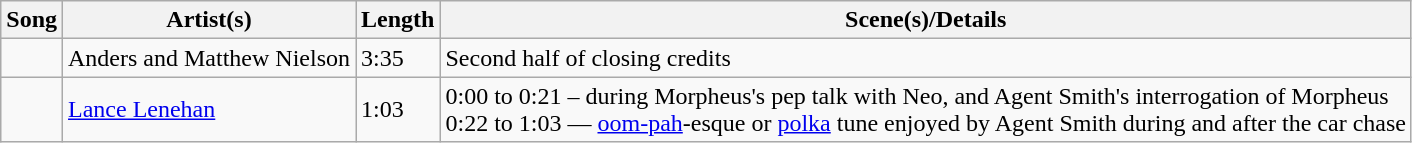<table class="wikitable">
<tr>
<th>Song</th>
<th>Artist(s)</th>
<th>Length</th>
<th>Scene(s)/Details</th>
</tr>
<tr>
<td><em></em></td>
<td>Anders and Matthew Nielson</td>
<td>3:35</td>
<td>Second half of closing credits</td>
</tr>
<tr>
<td><em></em></td>
<td><a href='#'>Lance Lenehan</a></td>
<td>1:03</td>
<td>0:00 to 0:21 – during Morpheus's pep talk with Neo, and Agent Smith's interrogation of Morpheus<br>0:22 to 1:03 — <a href='#'>oom-pah</a>-esque or <a href='#'>polka</a> tune enjoyed by Agent Smith during and after the car chase</td>
</tr>
</table>
